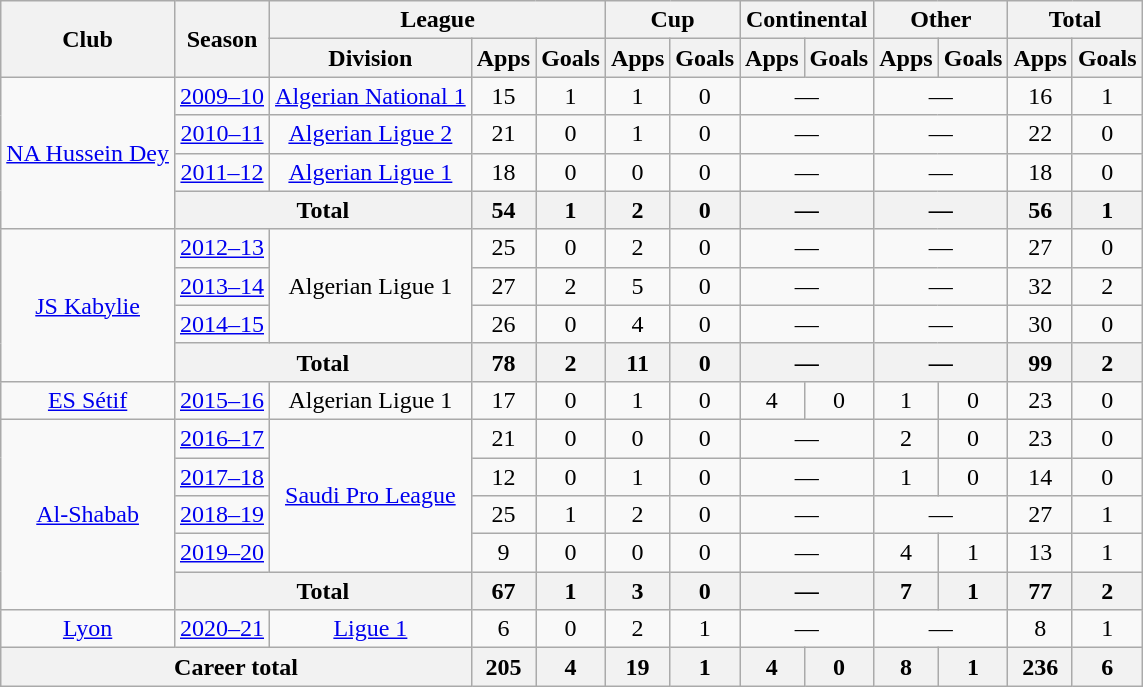<table class="wikitable" style="text-align: center">
<tr>
<th rowspan="2">Club</th>
<th rowspan="2">Season</th>
<th colspan="3">League</th>
<th colspan="2">Cup</th>
<th colspan="2">Continental</th>
<th colspan="2">Other</th>
<th colspan="2">Total</th>
</tr>
<tr>
<th>Division</th>
<th>Apps</th>
<th>Goals</th>
<th>Apps</th>
<th>Goals</th>
<th>Apps</th>
<th>Goals</th>
<th>Apps</th>
<th>Goals</th>
<th>Apps</th>
<th>Goals</th>
</tr>
<tr>
<td rowspan="4"><a href='#'>NA Hussein Dey</a></td>
<td><a href='#'>2009–10</a></td>
<td><a href='#'>Algerian National 1</a></td>
<td>15</td>
<td>1</td>
<td>1</td>
<td>0</td>
<td colspan="2">—</td>
<td colspan="2">—</td>
<td>16</td>
<td>1</td>
</tr>
<tr>
<td><a href='#'>2010–11</a></td>
<td><a href='#'>Algerian Ligue 2</a></td>
<td>21</td>
<td>0</td>
<td>1</td>
<td>0</td>
<td colspan="2">—</td>
<td colspan="2">—</td>
<td>22</td>
<td>0</td>
</tr>
<tr>
<td><a href='#'>2011–12</a></td>
<td><a href='#'>Algerian Ligue 1</a></td>
<td>18</td>
<td>0</td>
<td>0</td>
<td>0</td>
<td colspan="2">—</td>
<td colspan="2">—</td>
<td>18</td>
<td>0</td>
</tr>
<tr>
<th colspan="2">Total</th>
<th>54</th>
<th>1</th>
<th>2</th>
<th>0</th>
<th colspan="2">—</th>
<th colspan="2">—</th>
<th>56</th>
<th>1</th>
</tr>
<tr>
<td rowspan="4"><a href='#'>JS Kabylie</a></td>
<td><a href='#'>2012–13</a></td>
<td rowspan="3">Algerian Ligue 1</td>
<td>25</td>
<td>0</td>
<td>2</td>
<td>0</td>
<td colspan="2">—</td>
<td colspan="2">—</td>
<td>27</td>
<td>0</td>
</tr>
<tr>
<td><a href='#'>2013–14</a></td>
<td>27</td>
<td>2</td>
<td>5</td>
<td>0</td>
<td colspan="2">—</td>
<td colspan="2">—</td>
<td>32</td>
<td>2</td>
</tr>
<tr>
<td><a href='#'>2014–15</a></td>
<td>26</td>
<td>0</td>
<td>4</td>
<td>0</td>
<td colspan="2">—</td>
<td colspan="2">—</td>
<td>30</td>
<td>0</td>
</tr>
<tr>
<th colspan="2">Total</th>
<th>78</th>
<th>2</th>
<th>11</th>
<th>0</th>
<th colspan="2">—</th>
<th colspan="2">—</th>
<th>99</th>
<th>2</th>
</tr>
<tr>
<td><a href='#'>ES Sétif</a></td>
<td><a href='#'>2015–16</a></td>
<td>Algerian Ligue 1</td>
<td>17</td>
<td>0</td>
<td>1</td>
<td>0</td>
<td>4</td>
<td>0</td>
<td>1</td>
<td>0</td>
<td>23</td>
<td>0</td>
</tr>
<tr>
<td rowspan="5"><a href='#'>Al-Shabab</a></td>
<td><a href='#'>2016–17</a></td>
<td rowspan="4"><a href='#'>Saudi Pro League</a></td>
<td>21</td>
<td>0</td>
<td>0</td>
<td>0</td>
<td colspan="2">—</td>
<td>2</td>
<td>0</td>
<td>23</td>
<td>0</td>
</tr>
<tr>
<td><a href='#'>2017–18</a></td>
<td>12</td>
<td>0</td>
<td>1</td>
<td>0</td>
<td colspan="2">—</td>
<td>1</td>
<td>0</td>
<td>14</td>
<td>0</td>
</tr>
<tr>
<td><a href='#'>2018–19</a></td>
<td>25</td>
<td>1</td>
<td>2</td>
<td>0</td>
<td colspan="2">—</td>
<td colspan="2">—</td>
<td>27</td>
<td>1</td>
</tr>
<tr>
<td><a href='#'>2019–20</a></td>
<td>9</td>
<td>0</td>
<td>0</td>
<td>0</td>
<td colspan="2">—</td>
<td>4</td>
<td>1</td>
<td>13</td>
<td>1</td>
</tr>
<tr>
<th colspan="2">Total</th>
<th>67</th>
<th>1</th>
<th>3</th>
<th>0</th>
<th colspan="2">—</th>
<th>7</th>
<th>1</th>
<th>77</th>
<th>2</th>
</tr>
<tr>
<td><a href='#'>Lyon</a></td>
<td><a href='#'>2020–21</a></td>
<td><a href='#'>Ligue 1</a></td>
<td>6</td>
<td>0</td>
<td>2</td>
<td>1</td>
<td colspan="2">—</td>
<td colspan="2">—</td>
<td>8</td>
<td>1</td>
</tr>
<tr>
<th colspan="3">Career total</th>
<th>205</th>
<th>4</th>
<th>19</th>
<th>1</th>
<th>4</th>
<th>0</th>
<th>8</th>
<th>1</th>
<th>236</th>
<th>6</th>
</tr>
</table>
